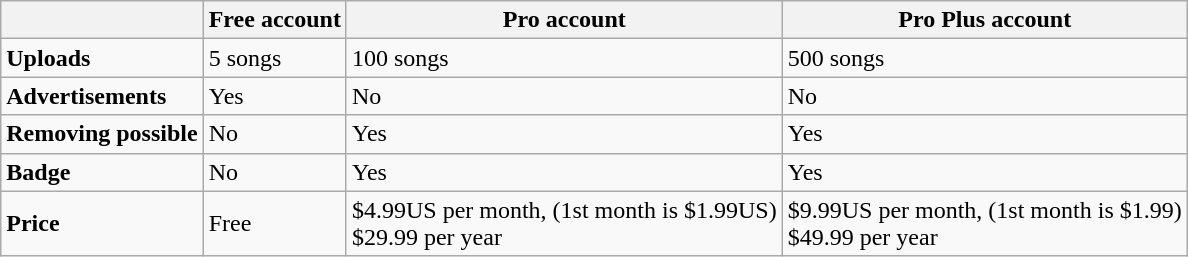<table class="wikitable" border="1">
<tr>
<th></th>
<th>Free account</th>
<th>Pro account</th>
<th>Pro Plus account</th>
</tr>
<tr>
<td><strong>Uploads</strong></td>
<td>5 songs</td>
<td>100 songs</td>
<td>500 songs</td>
</tr>
<tr>
<td><strong>Advertisements</strong></td>
<td>Yes</td>
<td>No</td>
<td>No</td>
</tr>
<tr>
<td><strong>Removing possible</strong></td>
<td>No</td>
<td>Yes</td>
<td>Yes</td>
</tr>
<tr>
<td><strong>Badge</strong></td>
<td>No</td>
<td>Yes</td>
<td>Yes</td>
</tr>
<tr>
<td><strong>Price</strong></td>
<td>Free</td>
<td>$4.99US per month, (1st month is $1.99US)<br>$29.99 per year</td>
<td>$9.99US per month, (1st month is $1.99) <br>$49.99 per year</td>
</tr>
</table>
